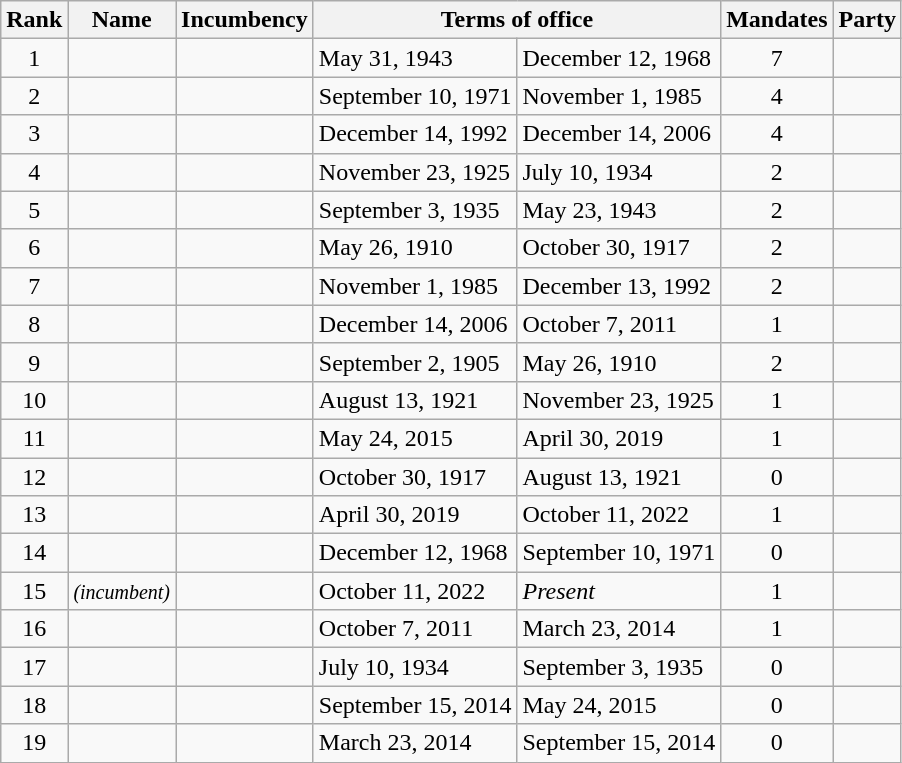<table class="wikitable sortable">
<tr>
<th>Rank</th>
<th>Name</th>
<th>Incumbency</th>
<th colspan="2">Terms of office</th>
<th>Mandates</th>
<th>Party</th>
</tr>
<tr>
<td style="text-align: center;">1</td>
<td></td>
<td></td>
<td>May 31, 1943</td>
<td>December 12, 1968</td>
<td style="text-align: center">7</td>
<td></td>
</tr>
<tr>
<td style="text-align: center;">2</td>
<td></td>
<td></td>
<td>September 10, 1971</td>
<td>November 1, 1985</td>
<td style="text-align: center">4</td>
<td></td>
</tr>
<tr>
<td style="text-align: center;">3</td>
<td></td>
<td></td>
<td>December 14, 1992</td>
<td>December 14, 2006</td>
<td style="text-align: center">4</td>
<td></td>
</tr>
<tr>
<td style="text-align: center;">4</td>
<td></td>
<td></td>
<td>November 23, 1925</td>
<td>July 10, 1934</td>
<td style="text-align: center">2</td>
<td></td>
</tr>
<tr>
<td style="text-align: center;">5</td>
<td></td>
<td></td>
<td>September 3, 1935</td>
<td>May 23, 1943</td>
<td style="text-align: center">2</td>
<td></td>
</tr>
<tr>
<td style="text-align: center;">6</td>
<td></td>
<td></td>
<td>May 26, 1910</td>
<td>October 30, 1917</td>
<td style="text-align: center">2</td>
<td></td>
</tr>
<tr>
<td style="text-align: center;">7</td>
<td></td>
<td></td>
<td>November 1, 1985</td>
<td>December 13, 1992</td>
<td style="text-align: center">2</td>
<td></td>
</tr>
<tr>
<td style="text-align: center;">8</td>
<td></td>
<td></td>
<td>December 14, 2006</td>
<td>October 7, 2011</td>
<td style="text-align: center">1</td>
<td></td>
</tr>
<tr>
<td style="text-align: center;">9</td>
<td></td>
<td></td>
<td>September 2, 1905</td>
<td>May 26, 1910</td>
<td style="text-align: center">2</td>
<td></td>
</tr>
<tr>
<td style="text-align: center;">10</td>
<td></td>
<td></td>
<td>August 13, 1921</td>
<td>November 23, 1925</td>
<td style="text-align: center">1</td>
<td></td>
</tr>
<tr>
<td style="text-align: center;">11</td>
<td></td>
<td></td>
<td>May 24, 2015</td>
<td>April 30, 2019</td>
<td style="text-align: center">1</td>
<td></td>
</tr>
<tr>
<td style="text-align: center">12</td>
<td></td>
<td></td>
<td>October 30, 1917</td>
<td>August 13, 1921</td>
<td style="text-align: center">0</td>
<td></td>
</tr>
<tr>
<td style="text-align: center;">13</td>
<td></td>
<td></td>
<td>April 30, 2019</td>
<td>October 11, 2022</td>
<td style="text-align: center">1</td>
<td></td>
</tr>
<tr>
<td style="text-align: center;">14</td>
<td></td>
<td></td>
<td>December 12, 1968</td>
<td>September 10, 1971</td>
<td style="text-align: center">0</td>
<td></td>
</tr>
<tr>
<td style="text-align: center;">15</td>
<td><strong></strong> <small><em>(incumbent)</em></small></td>
<td></td>
<td>October 11, 2022</td>
<td><em>Present</em></td>
<td style="text-align: center">1</td>
<td></td>
</tr>
<tr>
<td style="text-align: center;">16</td>
<td></td>
<td></td>
<td>October 7, 2011</td>
<td>March 23, 2014</td>
<td style="text-align: center">1</td>
<td></td>
</tr>
<tr>
<td style="text-align: center;">17</td>
<td></td>
<td></td>
<td>July 10, 1934</td>
<td>September 3, 1935</td>
<td style="text-align: center">0</td>
<td></td>
</tr>
<tr>
<td style="text-align: center;">18</td>
<td></td>
<td></td>
<td>September 15, 2014</td>
<td>May 24, 2015</td>
<td style="text-align: center">0</td>
<td></td>
</tr>
<tr>
<td style="text-align: center;">19</td>
<td></td>
<td></td>
<td>March 23, 2014</td>
<td>September 15, 2014</td>
<td style="text-align: center">0</td>
<td></td>
</tr>
</table>
